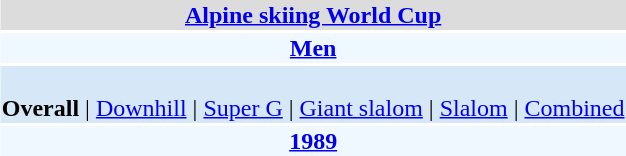<table align="right" class="toccolours" style="margin: 0 0 1em 1em;">
<tr>
<td colspan="2" align=center bgcolor=Gainsboro><strong><a href='#'>Alpine skiing World Cup</a></strong></td>
</tr>
<tr>
<td colspan="2" align=center bgcolor=AliceBlue><strong><a href='#'>Men</a></strong></td>
</tr>
<tr>
<td colspan="2" align=center bgcolor=D6E8F8><br><strong>Overall</strong> | 
<a href='#'>Downhill</a> | 
<a href='#'>Super G</a> | 
<a href='#'>Giant slalom</a> | 
<a href='#'>Slalom</a> | 
<a href='#'>Combined</a></td>
</tr>
<tr>
<td colspan="2" align=center bgcolor=AliceBlue><strong><a href='#'>1989</a></strong></td>
</tr>
</table>
